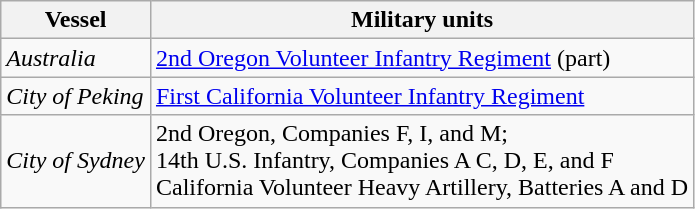<table class="wikitable">
<tr>
<th>Vessel</th>
<th>Military units</th>
</tr>
<tr>
<td><em>Australia</em></td>
<td><a href='#'>2nd Oregon Volunteer Infantry Regiment</a> (part)</td>
</tr>
<tr>
<td><em>City of Peking</em></td>
<td><a href='#'>First California Volunteer Infantry Regiment</a></td>
</tr>
<tr>
<td><em>City of Sydney</em></td>
<td>2nd Oregon, Companies F, I, and M;<br>14th U.S. Infantry, Companies A C, D, E, and F<br>California Volunteer Heavy Artillery, Batteries A and D</td>
</tr>
</table>
